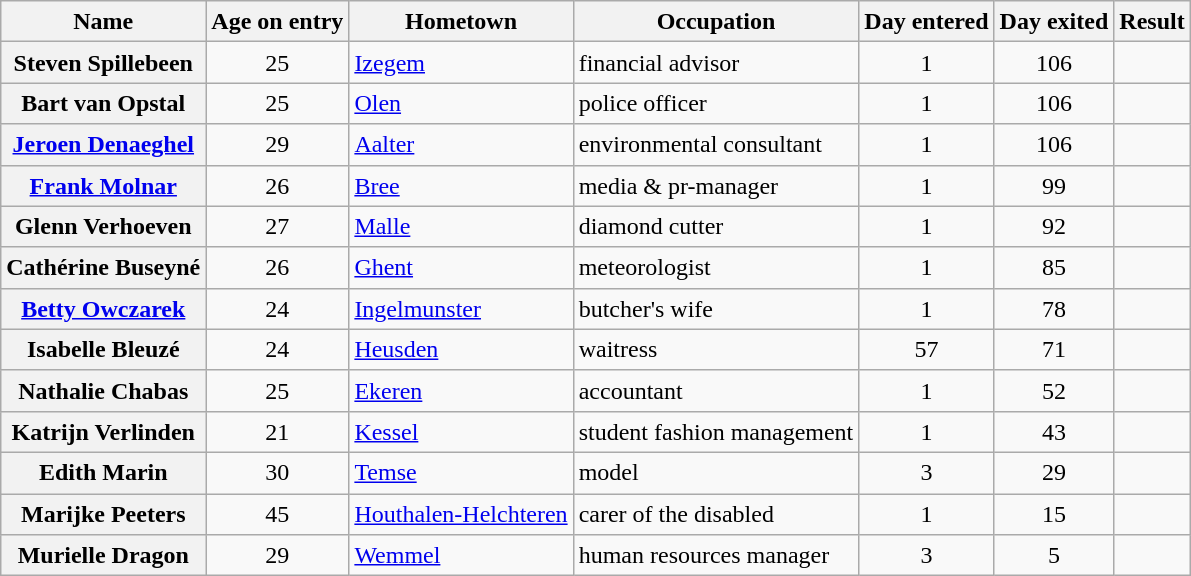<table class="wikitable sortable" style="text-align:left; line-height:20px; width:auto;">
<tr>
<th scope="col">Name</th>
<th scope="col">Age on entry</th>
<th scope="col">Hometown</th>
<th scope="col">Occupation</th>
<th scope="col">Day entered</th>
<th scope="col">Day exited</th>
<th scope="col">Result</th>
</tr>
<tr>
<th scope="row">Steven Spillebeen</th>
<td align="center">25</td>
<td><a href='#'>Izegem</a></td>
<td>financial advisor</td>
<td align="center">1</td>
<td align="center">106</td>
<td></td>
</tr>
<tr>
<th scope="row">Bart van Opstal</th>
<td align="center">25</td>
<td><a href='#'>Olen</a></td>
<td>police officer</td>
<td align="center">1</td>
<td align="center">106</td>
<td></td>
</tr>
<tr>
<th scope="row"><a href='#'>Jeroen Denaeghel</a></th>
<td align="center">29</td>
<td><a href='#'>Aalter</a></td>
<td>environmental consultant</td>
<td align="center">1</td>
<td align="center">106</td>
<td></td>
</tr>
<tr>
<th scope="row"><a href='#'>Frank Molnar</a></th>
<td align="center">26</td>
<td><a href='#'>Bree</a></td>
<td>media & pr-manager</td>
<td align="center">1</td>
<td align="center">99</td>
<td></td>
</tr>
<tr>
<th scope="row">Glenn Verhoeven</th>
<td align="center">27</td>
<td><a href='#'>Malle</a></td>
<td>diamond cutter</td>
<td align="center">1</td>
<td align="center">92</td>
<td></td>
</tr>
<tr>
<th scope="row">Cathérine Buseyné</th>
<td align="center">26</td>
<td><a href='#'>Ghent</a></td>
<td>meteorologist</td>
<td align="center">1</td>
<td align="center">85</td>
<td></td>
</tr>
<tr>
<th scope="row"><a href='#'>Betty Owczarek</a></th>
<td align="center">24</td>
<td><a href='#'>Ingelmunster</a></td>
<td>butcher's wife</td>
<td align="center">1</td>
<td align="center">78</td>
<td></td>
</tr>
<tr>
<th scope="row">Isabelle Bleuzé</th>
<td align="center">24</td>
<td><a href='#'>Heusden</a></td>
<td>waitress</td>
<td align="center">57</td>
<td align="center">71</td>
<td></td>
</tr>
<tr>
<th scope="row">Nathalie Chabas</th>
<td align="center">25</td>
<td><a href='#'>Ekeren</a></td>
<td>accountant</td>
<td align="center">1</td>
<td align="center">52</td>
<td></td>
</tr>
<tr>
<th scope="row">Katrijn Verlinden</th>
<td align="center">21</td>
<td><a href='#'>Kessel</a></td>
<td>student fashion management</td>
<td align="center">1</td>
<td align="center">43</td>
<td></td>
</tr>
<tr>
<th scope="row">Edith Marin</th>
<td align="center">30</td>
<td><a href='#'>Temse</a></td>
<td>model</td>
<td align="center">3</td>
<td align="center">29</td>
<td></td>
</tr>
<tr>
<th scope="row">Marijke Peeters</th>
<td align="center">45</td>
<td><a href='#'>Houthalen-Helchteren</a></td>
<td>carer of the disabled</td>
<td align="center">1</td>
<td align="center">15</td>
<td></td>
</tr>
<tr>
<th scope="row">Murielle Dragon</th>
<td align="center">29</td>
<td><a href='#'>Wemmel</a></td>
<td>human resources manager</td>
<td align="center">3</td>
<td align="center">5</td>
<td></td>
</tr>
</table>
